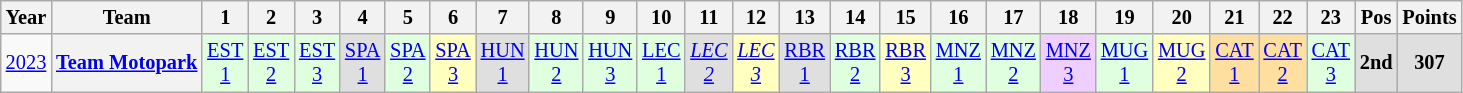<table class="wikitable" style="text-align:center; font-size:85%">
<tr>
<th>Year</th>
<th>Team</th>
<th>1</th>
<th>2</th>
<th>3</th>
<th>4</th>
<th>5</th>
<th>6</th>
<th>7</th>
<th>8</th>
<th>9</th>
<th>10</th>
<th>11</th>
<th>12</th>
<th>13</th>
<th>14</th>
<th>15</th>
<th>16</th>
<th>17</th>
<th>18</th>
<th>19</th>
<th>20</th>
<th>21</th>
<th>22</th>
<th>23</th>
<th>Pos</th>
<th>Points</th>
</tr>
<tr>
<td><a href='#'>2023</a></td>
<th nowrap><a href='#'>Team Motopark</a></th>
<td style="background:#DFFFDF;"><a href='#'>EST<br>1</a><br></td>
<td style="background:#DFFFDF;"><a href='#'>EST<br>2</a><br></td>
<td style="background:#DFFFDF;"><a href='#'>EST<br>3</a><br></td>
<td style="background:#DFDFDF;"><a href='#'>SPA<br>1</a><br></td>
<td style="background:#DFFFDF;"><a href='#'>SPA<br>2</a><br></td>
<td style="background:#FFFFBF;"><a href='#'>SPA<br>3</a><br></td>
<td style="background:#DFDFDF;"><a href='#'>HUN<br>1</a><br></td>
<td style="background:#DFFFDF;"><a href='#'>HUN<br>2</a><br></td>
<td style="background:#DFFFDF;"><a href='#'>HUN<br>3</a><br></td>
<td style="background:#DFFFDF;"><a href='#'>LEC<br>1</a><br></td>
<td style="background:#DFDFDF;"><em><a href='#'>LEC<br>2</a></em><br></td>
<td style="background:#FFFFBF;"><em><a href='#'>LEC<br>3</a></em><br></td>
<td style="background:#DFDFDF;"><a href='#'>RBR<br>1</a><br></td>
<td style="background:#DFFFDF;"><a href='#'>RBR<br>2</a><br></td>
<td style="background:#FFFFBF;"><a href='#'>RBR<br>3</a><br></td>
<td style="background:#DFFFDF;"><a href='#'>MNZ<br>1</a><br></td>
<td style="background:#DFFFDF;"><a href='#'>MNZ<br>2</a><br></td>
<td style="background:#EFCFFF;"><a href='#'>MNZ<br>3</a><br> </td>
<td style="background:#DFFFDF;"><a href='#'>MUG<br>1</a><br></td>
<td style="background:#FFFFBF;"><a href='#'>MUG<br>2</a><br></td>
<td style="background:#FFDF9F;"><a href='#'>CAT<br>1</a><br></td>
<td style="background:#FFDF9F;"><a href='#'>CAT<br>2</a><br></td>
<td style="background:#DFFFDF;"><a href='#'>CAT<br>3</a><br></td>
<th style="background:#DFDFDF;">2nd</th>
<th style="background:#DFDFDF;">307</th>
</tr>
</table>
